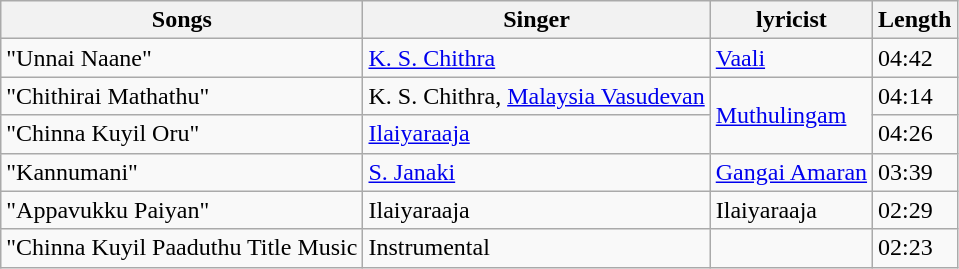<table class="wikitable">
<tr>
<th>Songs</th>
<th>Singer</th>
<th>lyricist</th>
<th>Length</th>
</tr>
<tr>
<td>"Unnai Naane"</td>
<td><a href='#'>K. S. Chithra</a></td>
<td><a href='#'>Vaali</a></td>
<td>04:42</td>
</tr>
<tr>
<td>"Chithirai Mathathu"</td>
<td>K. S. Chithra, <a href='#'>Malaysia Vasudevan</a></td>
<td rowspan=2><a href='#'>Muthulingam</a></td>
<td>04:14</td>
</tr>
<tr>
<td>"Chinna Kuyil Oru"</td>
<td><a href='#'>Ilaiyaraaja</a></td>
<td>04:26</td>
</tr>
<tr>
<td>"Kannumani"</td>
<td><a href='#'>S. Janaki</a></td>
<td><a href='#'>Gangai Amaran</a></td>
<td>03:39</td>
</tr>
<tr>
<td>"Appavukku Paiyan"</td>
<td>Ilaiyaraaja</td>
<td>Ilaiyaraaja</td>
<td>02:29</td>
</tr>
<tr>
<td>"Chinna Kuyil Paaduthu Title Music</td>
<td>Instrumental</td>
<td></td>
<td>02:23</td>
</tr>
</table>
